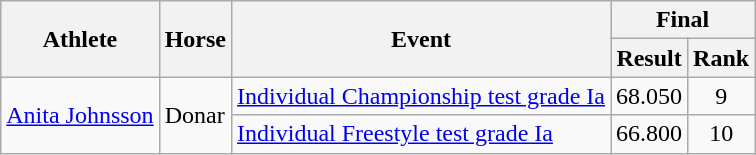<table class=wikitable>
<tr>
<th rowspan="2">Athlete</th>
<th rowspan="2">Horse</th>
<th rowspan="2">Event</th>
<th colspan="2">Final</th>
</tr>
<tr>
<th>Result</th>
<th>Rank</th>
</tr>
<tr>
<td rowspan="2"><a href='#'>Anita Johnsson</a></td>
<td rowspan="2">Donar</td>
<td><a href='#'>Individual Championship test grade Ia</a></td>
<td align=center>68.050</td>
<td align=center>9</td>
</tr>
<tr>
<td><a href='#'>Individual Freestyle test grade Ia</a></td>
<td align=center>66.800</td>
<td align=center>10</td>
</tr>
</table>
